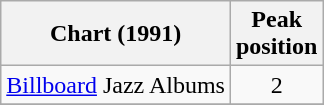<table class="wikitable">
<tr>
<th>Chart (1991)</th>
<th>Peak<br>position</th>
</tr>
<tr>
<td><a href='#'>Billboard</a> Jazz Albums</td>
<td align=center>2</td>
</tr>
<tr>
</tr>
</table>
